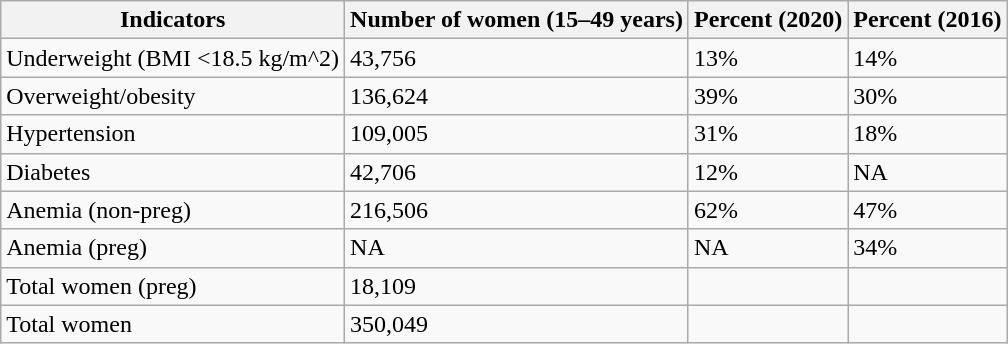<table class="wikitable sortable">
<tr>
<th>Indicators</th>
<th>Number of women (15–49 years)</th>
<th>Percent (2020)</th>
<th>Percent (2016)</th>
</tr>
<tr>
<td>Underweight (BMI <18.5 kg/m^2)</td>
<td>43,756</td>
<td>13%</td>
<td>14%</td>
</tr>
<tr>
<td>Overweight/obesity</td>
<td>136,624</td>
<td>39%</td>
<td>30%</td>
</tr>
<tr>
<td>Hypertension</td>
<td>109,005</td>
<td>31%</td>
<td>18%</td>
</tr>
<tr>
<td>Diabetes</td>
<td>42,706</td>
<td>12%</td>
<td>NA</td>
</tr>
<tr>
<td>Anemia (non-preg)</td>
<td>216,506</td>
<td>62%</td>
<td>47%</td>
</tr>
<tr>
<td>Anemia (preg)</td>
<td>NA</td>
<td>NA</td>
<td>34%</td>
</tr>
<tr>
<td>Total women (preg)</td>
<td>18,109</td>
<td></td>
<td></td>
</tr>
<tr>
<td>Total women</td>
<td>350,049</td>
<td></td>
<td></td>
</tr>
</table>
